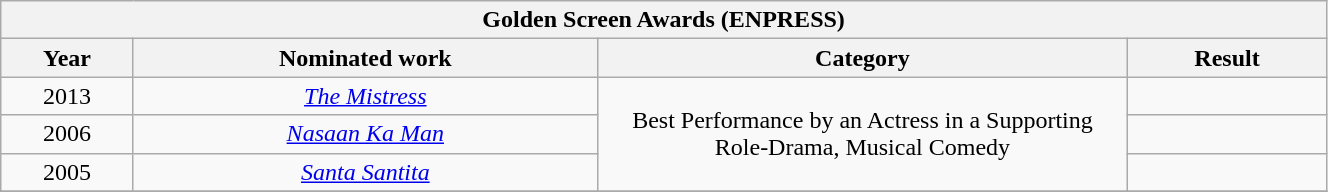<table width="70%" class="wikitable sortable">
<tr>
<th colspan="4" align="center"><strong>Golden Screen Awards (ENPRESS)</strong></th>
</tr>
<tr>
<th width="10%">Year</th>
<th width="35%">Nominated work</th>
<th width="40%">Category</th>
<th width="15%">Result</th>
</tr>
<tr>
<td align="center">2013</td>
<td align="center"><em><a href='#'>The Mistress</a></em></td>
<td align="center" rowspan = 3>Best Performance by an Actress in a Supporting Role-Drama, Musical Comedy</td>
<td></td>
</tr>
<tr>
<td align="center">2006</td>
<td align="center"><em><a href='#'>Nasaan Ka Man</a></em></td>
<td></td>
</tr>
<tr>
<td align="center">2005</td>
<td align="center"><em><a href='#'>Santa Santita</a></em></td>
<td></td>
</tr>
<tr>
</tr>
</table>
